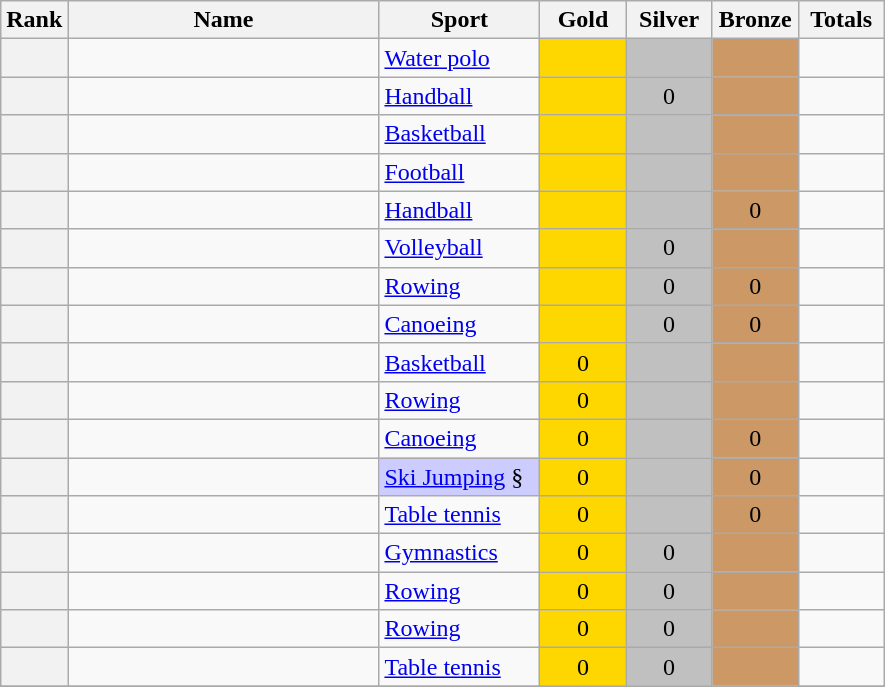<table class="sortable wikitable plainrowheaders" style="text-align:left;">
<tr>
<th scope="col" width="25">Rank</th>
<th scope="col" width="200">Name</th>
<th scope="col" width="100">Sport</th>
<th scope="col" width="50" data-sort-type="number">Gold</th>
<th scope="col" width="50" data-sort-type="number">Silver</th>
<th scope="col" width="50" data-sort-type="number">Bronze</th>
<th scope="col" width="50" data-sort-type="number">Totals</th>
</tr>
<tr>
<th scope="row"></th>
<td></td>
<td> <a href='#'>Water polo</a></td>
<td align="center" bgcolor="gold"></td>
<td align="center" bgcolor="silver"></td>
<td align="center" bgcolor="#cc9966"></td>
<td align="center"></td>
</tr>
<tr>
<th scope="row"></th>
<td></td>
<td> <a href='#'>Handball</a></td>
<td align="center" bgcolor="gold"></td>
<td align="center" bgcolor="silver">0</td>
<td align="center" bgcolor="#cc9966"></td>
<td align="center"></td>
</tr>
<tr>
<th scope="row"></th>
<td></td>
<td> <a href='#'>Basketball</a></td>
<td align="center" bgcolor="gold"></td>
<td align="center" bgcolor="silver"></td>
<td align="center" bgcolor="#cc9966"></td>
<td align="center"></td>
</tr>
<tr>
<th scope="row"></th>
<td></td>
<td> <a href='#'>Football</a></td>
<td align="center" bgcolor="gold"></td>
<td align="center" bgcolor="silver"></td>
<td align="center" bgcolor="#cc9966"></td>
<td align="center"></td>
</tr>
<tr>
<th scope="row"></th>
<td></td>
<td> <a href='#'>Handball</a></td>
<td align="center" bgcolor="gold"></td>
<td align="center" bgcolor="silver"></td>
<td align="center" bgcolor="#cc9966">0</td>
<td align="center"></td>
</tr>
<tr>
<th scope="row"></th>
<td></td>
<td> <a href='#'>Volleyball</a></td>
<td align="center" bgcolor="gold"></td>
<td align="center" bgcolor="silver">0</td>
<td align="center" bgcolor="#cc9966"></td>
<td align="center"></td>
</tr>
<tr>
<th scope="row"></th>
<td></td>
<td> <a href='#'>Rowing</a></td>
<td align="center" bgcolor="gold"></td>
<td align="center" bgcolor="silver">0</td>
<td align="center" bgcolor="#cc9966">0</td>
<td align="center"></td>
</tr>
<tr>
<th scope="row"></th>
<td></td>
<td> <a href='#'>Canoeing</a></td>
<td align="center" bgcolor="gold"></td>
<td align="center" bgcolor="silver">0</td>
<td align="center" bgcolor="#cc9966">0</td>
<td align="center"></td>
</tr>
<tr>
<th scope="row"></th>
<td></td>
<td> <a href='#'>Basketball</a></td>
<td align="center" bgcolor="gold">0</td>
<td align="center" bgcolor="silver"></td>
<td align="center" bgcolor="#cc9966"></td>
<td align="center"></td>
</tr>
<tr>
<th scope="row"></th>
<td></td>
<td> <a href='#'>Rowing</a></td>
<td align="center" bgcolor="gold">0</td>
<td align="center" bgcolor="silver"></td>
<td align="center" bgcolor="#cc9966"></td>
<td align="center"></td>
</tr>
<tr>
<th scope="row"></th>
<td></td>
<td> <a href='#'>Canoeing</a></td>
<td align="center" bgcolor="gold">0</td>
<td align="center" bgcolor="silver"></td>
<td align="center" bgcolor="#cc9966">0</td>
<td align="center"></td>
</tr>
<tr>
<th scope="row"></th>
<td></td>
<td bgcolor="ccccff"> <a href='#'>Ski Jumping</a> §</td>
<td align="center" bgcolor="gold">0</td>
<td align="center" bgcolor="silver"></td>
<td align="center" bgcolor="#cc9966">0</td>
<td align="center"></td>
</tr>
<tr>
<th scope="row"></th>
<td></td>
<td> <a href='#'>Table tennis</a></td>
<td align="center" bgcolor="gold">0</td>
<td align="center" bgcolor="silver"></td>
<td align="center" bgcolor="#cc9966">0</td>
<td align="center"></td>
</tr>
<tr>
<th scope="row"></th>
<td></td>
<td> <a href='#'>Gymnastics</a></td>
<td align="center" bgcolor="gold">0</td>
<td align="center" bgcolor="silver">0</td>
<td align="center" bgcolor="#cc9966"></td>
<td align="center"></td>
</tr>
<tr>
<th scope="row"></th>
<td></td>
<td align=left> <a href='#'>Rowing</a></td>
<td align="center" bgcolor="gold">0</td>
<td align="center" bgcolor="silver">0</td>
<td align="center" bgcolor="#cc9966"></td>
<td align="center"></td>
</tr>
<tr>
<th scope="row"></th>
<td></td>
<td> <a href='#'>Rowing</a></td>
<td align="center" bgcolor="gold">0</td>
<td align="center" bgcolor="silver">0</td>
<td align="center" bgcolor="#cc9966"></td>
<td align="center"></td>
</tr>
<tr>
<th scope="row"></th>
<td></td>
<td> <a href='#'>Table tennis</a></td>
<td align="center" bgcolor="gold">0</td>
<td align="center" bgcolor="silver">0</td>
<td align="center" bgcolor="#cc9966"></td>
<td align="center"></td>
</tr>
<tr>
</tr>
</table>
